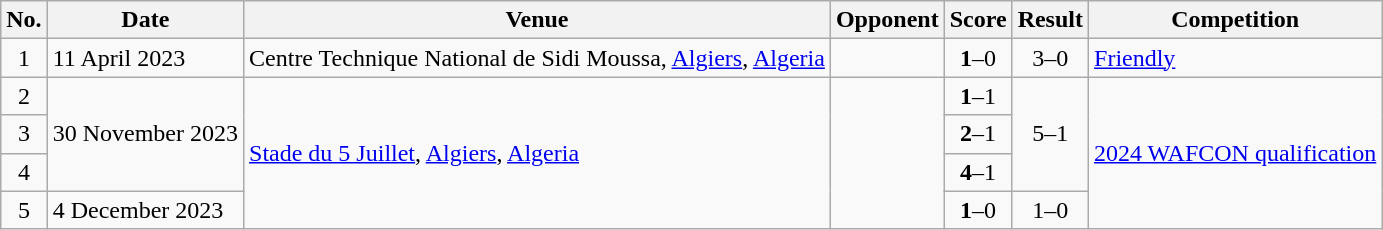<table class="wikitable sortable">
<tr>
<th scope="col">No.</th>
<th scope="col">Date</th>
<th scope="col">Venue</th>
<th scope="col">Opponent</th>
<th scope="col">Score</th>
<th scope="col">Result</th>
<th scope="col">Competition</th>
</tr>
<tr>
<td align="center">1</td>
<td>11 April 2023</td>
<td>Centre Technique National de Sidi Moussa, <a href='#'>Algiers</a>, <a href='#'>Algeria</a></td>
<td></td>
<td align="center"><strong>1</strong>–0</td>
<td align="center">3–0</td>
<td><a href='#'>Friendly</a></td>
</tr>
<tr>
<td align="center">2</td>
<td rowspan=3>30 November 2023</td>
<td rowspan=4><a href='#'>Stade du 5 Juillet</a>, <a href='#'>Algiers</a>, <a href='#'>Algeria</a></td>
<td rowspan=4></td>
<td align="center"><strong>1</strong>–1</td>
<td align="center" rowspan=3>5–1</td>
<td rowspan=4><a href='#'>2024 WAFCON qualification</a></td>
</tr>
<tr>
<td align="center">3</td>
<td align="center"><strong>2</strong>–1</td>
</tr>
<tr>
<td align="center">4</td>
<td align="center"><strong>4</strong>–1</td>
</tr>
<tr>
<td align="center">5</td>
<td>4 December 2023</td>
<td align="center"><strong>1</strong>–0</td>
<td align="center">1–0</td>
</tr>
</table>
